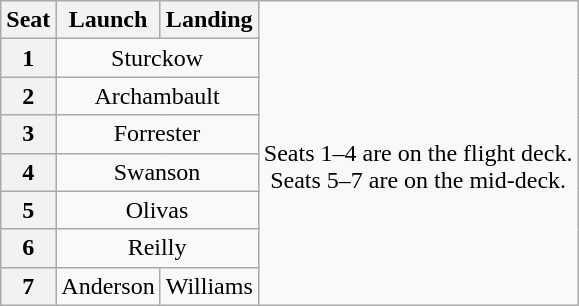<table class="wikitable" style="text-align:center">
<tr>
<th>Seat</th>
<th>Launch</th>
<th>Landing</th>
<td rowspan=8><br>Seats 1–4 are on the flight deck.<br>Seats 5–7 are on the mid-deck.</td>
</tr>
<tr>
<th>1</th>
<td colspan=2>Sturckow</td>
</tr>
<tr>
<th>2</th>
<td colspan=2>Archambault</td>
</tr>
<tr>
<th>3</th>
<td colspan=2>Forrester</td>
</tr>
<tr>
<th>4</th>
<td colspan=2>Swanson</td>
</tr>
<tr>
<th>5</th>
<td colspan=2>Olivas</td>
</tr>
<tr>
<th>6</th>
<td colspan=2>Reilly</td>
</tr>
<tr>
<th>7</th>
<td>Anderson</td>
<td>Williams</td>
</tr>
</table>
